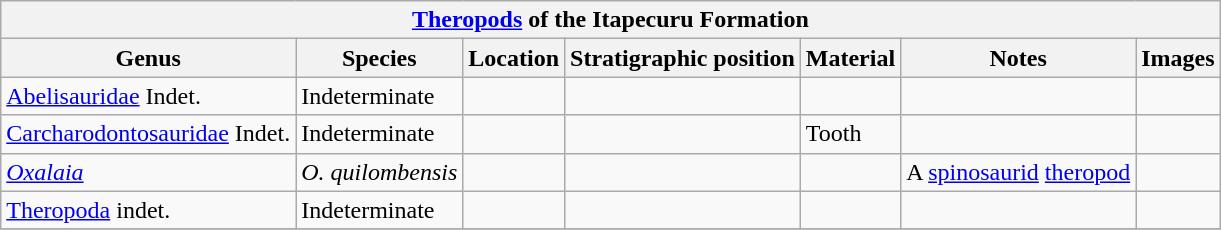<table class="wikitable" align="center">
<tr>
<th colspan="7" align="center"><a href='#'>Theropods</a> of the Itapecuru Formation</th>
</tr>
<tr>
<th>Genus</th>
<th>Species</th>
<th>Location</th>
<th>Stratigraphic position</th>
<th>Material</th>
<th>Notes</th>
<th>Images</th>
</tr>
<tr>
<td><a href='#'>Abelisauridae</a> Indet.</td>
<td>Indeterminate</td>
<td></td>
<td></td>
<td></td>
<td></td>
<td></td>
</tr>
<tr>
<td><a href='#'>Carcharodontosauridae</a> Indet.</td>
<td>Indeterminate</td>
<td></td>
<td></td>
<td>Tooth</td>
<td></td>
<td></td>
</tr>
<tr>
<td><em><a href='#'>Oxalaia</a></em></td>
<td><em>O. quilombensis</em></td>
<td></td>
<td></td>
<td></td>
<td>A <a href='#'>spinosaurid</a> <a href='#'>theropod</a></td>
<td></td>
</tr>
<tr>
<td><a href='#'>Theropoda</a> indet.</td>
<td>Indeterminate</td>
<td></td>
<td></td>
<td></td>
<td></td>
<td></td>
</tr>
<tr>
</tr>
</table>
